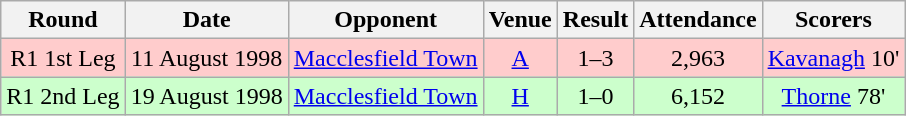<table class="wikitable" style="font-size:100%; text-align:center">
<tr>
<th>Round</th>
<th>Date</th>
<th>Opponent</th>
<th>Venue</th>
<th>Result</th>
<th>Attendance</th>
<th>Scorers</th>
</tr>
<tr style="background: #FFCCCC;">
<td>R1 1st Leg</td>
<td>11 August 1998</td>
<td><a href='#'>Macclesfield Town</a></td>
<td><a href='#'>A</a></td>
<td>1–3</td>
<td>2,963</td>
<td><a href='#'>Kavanagh</a> 10'</td>
</tr>
<tr style="background: #CCFFCC;">
<td>R1 2nd Leg</td>
<td>19 August 1998</td>
<td><a href='#'>Macclesfield Town</a></td>
<td><a href='#'>H</a></td>
<td>1–0</td>
<td>6,152</td>
<td><a href='#'>Thorne</a> 78'</td>
</tr>
</table>
